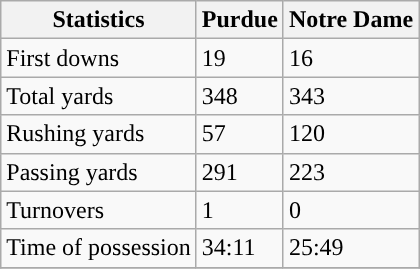<table class="wikitable">
<tr>
<th>Statistics</th>
<th>Purdue</th>
<th>Notre Dame</th>
</tr>
<tr>
<td>First downs</td>
<td>19</td>
<td>16</td>
</tr>
<tr>
<td>Total yards</td>
<td>348</td>
<td>343</td>
</tr>
<tr>
<td>Rushing yards</td>
<td>57</td>
<td>120</td>
</tr>
<tr>
<td>Passing yards</td>
<td>291</td>
<td>223</td>
</tr>
<tr>
<td>Turnovers</td>
<td>1</td>
<td>0</td>
</tr>
<tr>
<td>Time of possession</td>
<td>34:11</td>
<td>25:49</td>
</tr>
<tr>
</tr>
</table>
